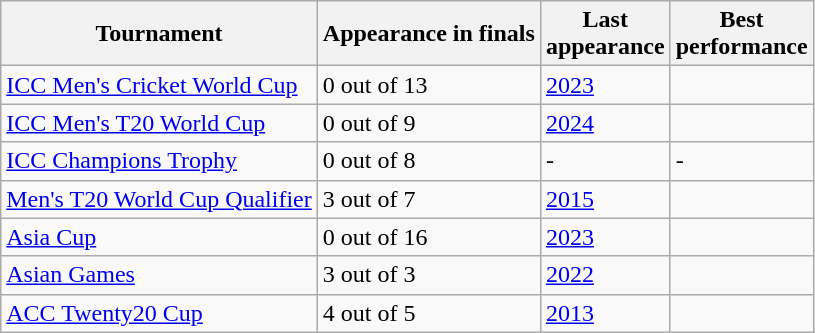<table class="wikitable sortable" style="text-align:left;">
<tr>
<th>Tournament</th>
<th data-sort-type="number">Appearance in finals</th>
<th>Last<br>appearance</th>
<th>Best<br>performance</th>
</tr>
<tr>
<td><a href='#'>ICC Men's Cricket World Cup</a></td>
<td>0 out of 13</td>
<td><a href='#'>2023</a></td>
<td></td>
</tr>
<tr>
<td><a href='#'>ICC Men's T20 World Cup</a></td>
<td>0 out of 9</td>
<td><a href='#'>2024</a></td>
<td></td>
</tr>
<tr>
<td><a href='#'>ICC Champions Trophy</a></td>
<td>0 out of 8</td>
<td>-</td>
<td>-</td>
</tr>
<tr>
<td><a href='#'>Men's T20 World Cup Qualifier</a></td>
<td>3 out of 7</td>
<td><a href='#'>2015</a></td>
<td></td>
</tr>
<tr>
<td><a href='#'>Asia Cup</a></td>
<td>0 out of 16</td>
<td><a href='#'>2023</a></td>
<td></td>
</tr>
<tr>
<td><a href='#'>Asian Games</a></td>
<td>3 out of 3</td>
<td><a href='#'>2022</a></td>
<td></td>
</tr>
<tr>
<td><a href='#'>ACC Twenty20 Cup</a></td>
<td>4 out of 5</td>
<td><a href='#'>2013</a></td>
<td></td>
</tr>
</table>
